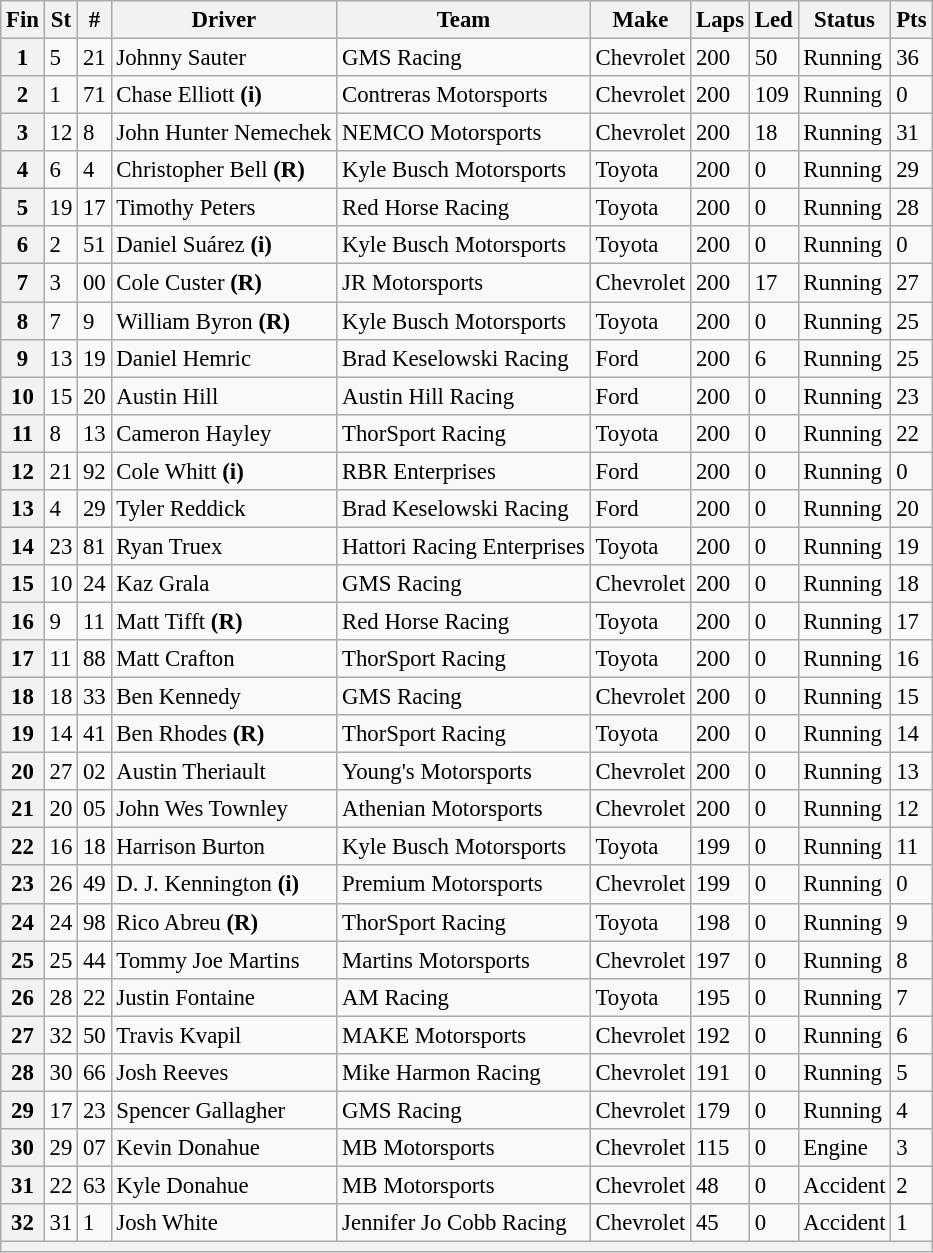<table class="wikitable" style="font-size:95%">
<tr>
<th>Fin</th>
<th>St</th>
<th>#</th>
<th>Driver</th>
<th>Team</th>
<th>Make</th>
<th>Laps</th>
<th>Led</th>
<th>Status</th>
<th>Pts</th>
</tr>
<tr>
<th>1</th>
<td>5</td>
<td>21</td>
<td>Johnny Sauter</td>
<td>GMS Racing</td>
<td>Chevrolet</td>
<td>200</td>
<td>50</td>
<td>Running</td>
<td>36</td>
</tr>
<tr>
<th>2</th>
<td>1</td>
<td>71</td>
<td>Chase Elliott <strong>(i)</strong></td>
<td>Contreras Motorsports</td>
<td>Chevrolet</td>
<td>200</td>
<td>109</td>
<td>Running</td>
<td>0</td>
</tr>
<tr>
<th>3</th>
<td>12</td>
<td>8</td>
<td>John Hunter Nemechek</td>
<td>NEMCO Motorsports</td>
<td>Chevrolet</td>
<td>200</td>
<td>18</td>
<td>Running</td>
<td>31</td>
</tr>
<tr>
<th>4</th>
<td>6</td>
<td>4</td>
<td>Christopher Bell <strong>(R)</strong></td>
<td>Kyle Busch Motorsports</td>
<td>Toyota</td>
<td>200</td>
<td>0</td>
<td>Running</td>
<td>29</td>
</tr>
<tr>
<th>5</th>
<td>19</td>
<td>17</td>
<td>Timothy Peters</td>
<td>Red Horse Racing</td>
<td>Toyota</td>
<td>200</td>
<td>0</td>
<td>Running</td>
<td>28</td>
</tr>
<tr>
<th>6</th>
<td>2</td>
<td>51</td>
<td>Daniel Suárez <strong>(i)</strong></td>
<td>Kyle Busch Motorsports</td>
<td>Toyota</td>
<td>200</td>
<td>0</td>
<td>Running</td>
<td>0</td>
</tr>
<tr>
<th>7</th>
<td>3</td>
<td>00</td>
<td>Cole Custer <strong>(R)</strong></td>
<td>JR Motorsports</td>
<td>Chevrolet</td>
<td>200</td>
<td>17</td>
<td>Running</td>
<td>27</td>
</tr>
<tr>
<th>8</th>
<td>7</td>
<td>9</td>
<td>William Byron <strong>(R)</strong></td>
<td>Kyle Busch Motorsports</td>
<td>Toyota</td>
<td>200</td>
<td>0</td>
<td>Running</td>
<td>25</td>
</tr>
<tr>
<th>9</th>
<td>13</td>
<td>19</td>
<td>Daniel Hemric</td>
<td>Brad Keselowski Racing</td>
<td>Ford</td>
<td>200</td>
<td>6</td>
<td>Running</td>
<td>25</td>
</tr>
<tr>
<th>10</th>
<td>15</td>
<td>20</td>
<td>Austin Hill</td>
<td>Austin Hill Racing</td>
<td>Ford</td>
<td>200</td>
<td>0</td>
<td>Running</td>
<td>23</td>
</tr>
<tr>
<th>11</th>
<td>8</td>
<td>13</td>
<td>Cameron Hayley</td>
<td>ThorSport Racing</td>
<td>Toyota</td>
<td>200</td>
<td>0</td>
<td>Running</td>
<td>22</td>
</tr>
<tr>
<th>12</th>
<td>21</td>
<td>92</td>
<td>Cole Whitt <strong>(i)</strong></td>
<td>RBR Enterprises</td>
<td>Ford</td>
<td>200</td>
<td>0</td>
<td>Running</td>
<td>0</td>
</tr>
<tr>
<th>13</th>
<td>4</td>
<td>29</td>
<td>Tyler Reddick</td>
<td>Brad Keselowski Racing</td>
<td>Ford</td>
<td>200</td>
<td>0</td>
<td>Running</td>
<td>20</td>
</tr>
<tr>
<th>14</th>
<td>23</td>
<td>81</td>
<td>Ryan Truex</td>
<td>Hattori Racing Enterprises</td>
<td>Toyota</td>
<td>200</td>
<td>0</td>
<td>Running</td>
<td>19</td>
</tr>
<tr>
<th>15</th>
<td>10</td>
<td>24</td>
<td>Kaz Grala</td>
<td>GMS Racing</td>
<td>Chevrolet</td>
<td>200</td>
<td>0</td>
<td>Running</td>
<td>18</td>
</tr>
<tr>
<th>16</th>
<td>9</td>
<td>11</td>
<td>Matt Tifft <strong>(R)</strong></td>
<td>Red Horse Racing</td>
<td>Toyota</td>
<td>200</td>
<td>0</td>
<td>Running</td>
<td>17</td>
</tr>
<tr>
<th>17</th>
<td>11</td>
<td>88</td>
<td>Matt Crafton</td>
<td>ThorSport Racing</td>
<td>Toyota</td>
<td>200</td>
<td>0</td>
<td>Running</td>
<td>16</td>
</tr>
<tr>
<th>18</th>
<td>18</td>
<td>33</td>
<td>Ben Kennedy</td>
<td>GMS Racing</td>
<td>Chevrolet</td>
<td>200</td>
<td>0</td>
<td>Running</td>
<td>15</td>
</tr>
<tr>
<th>19</th>
<td>14</td>
<td>41</td>
<td>Ben Rhodes <strong>(R)</strong></td>
<td>ThorSport Racing</td>
<td>Toyota</td>
<td>200</td>
<td>0</td>
<td>Running</td>
<td>14</td>
</tr>
<tr>
<th>20</th>
<td>27</td>
<td>02</td>
<td>Austin Theriault</td>
<td>Young's Motorsports</td>
<td>Chevrolet</td>
<td>200</td>
<td>0</td>
<td>Running</td>
<td>13</td>
</tr>
<tr>
<th>21</th>
<td>20</td>
<td>05</td>
<td>John Wes Townley</td>
<td>Athenian Motorsports</td>
<td>Chevrolet</td>
<td>200</td>
<td>0</td>
<td>Running</td>
<td>12</td>
</tr>
<tr>
<th>22</th>
<td>16</td>
<td>18</td>
<td>Harrison Burton</td>
<td>Kyle Busch Motorsports</td>
<td>Toyota</td>
<td>199</td>
<td>0</td>
<td>Running</td>
<td>11</td>
</tr>
<tr>
<th>23</th>
<td>26</td>
<td>49</td>
<td>D. J. Kennington <strong>(i)</strong></td>
<td>Premium Motorsports</td>
<td>Chevrolet</td>
<td>199</td>
<td>0</td>
<td>Running</td>
<td>0</td>
</tr>
<tr>
<th>24</th>
<td>24</td>
<td>98</td>
<td>Rico Abreu <strong>(R)</strong></td>
<td>ThorSport Racing</td>
<td>Toyota</td>
<td>198</td>
<td>0</td>
<td>Running</td>
<td>9</td>
</tr>
<tr>
<th>25</th>
<td>25</td>
<td>44</td>
<td>Tommy Joe Martins</td>
<td>Martins Motorsports</td>
<td>Chevrolet</td>
<td>197</td>
<td>0</td>
<td>Running</td>
<td>8</td>
</tr>
<tr>
<th>26</th>
<td>28</td>
<td>22</td>
<td>Justin Fontaine</td>
<td>AM Racing</td>
<td>Toyota</td>
<td>195</td>
<td>0</td>
<td>Running</td>
<td>7</td>
</tr>
<tr>
<th>27</th>
<td>32</td>
<td>50</td>
<td>Travis Kvapil</td>
<td>MAKE Motorsports</td>
<td>Chevrolet</td>
<td>192</td>
<td>0</td>
<td>Running</td>
<td>6</td>
</tr>
<tr>
<th>28</th>
<td>30</td>
<td>66</td>
<td>Josh Reeves</td>
<td>Mike Harmon Racing</td>
<td>Chevrolet</td>
<td>191</td>
<td>0</td>
<td>Running</td>
<td>5</td>
</tr>
<tr>
<th>29</th>
<td>17</td>
<td>23</td>
<td>Spencer Gallagher</td>
<td>GMS Racing</td>
<td>Chevrolet</td>
<td>179</td>
<td>0</td>
<td>Running</td>
<td>4</td>
</tr>
<tr>
<th>30</th>
<td>29</td>
<td>07</td>
<td>Kevin Donahue</td>
<td>MB Motorsports</td>
<td>Chevrolet</td>
<td>115</td>
<td>0</td>
<td>Engine</td>
<td>3</td>
</tr>
<tr>
<th>31</th>
<td>22</td>
<td>63</td>
<td>Kyle Donahue</td>
<td>MB Motorsports</td>
<td>Chevrolet</td>
<td>48</td>
<td>0</td>
<td>Accident</td>
<td>2</td>
</tr>
<tr>
<th>32</th>
<td>31</td>
<td>1</td>
<td>Josh White</td>
<td>Jennifer Jo Cobb Racing</td>
<td>Chevrolet</td>
<td>45</td>
<td>0</td>
<td>Accident</td>
<td>1</td>
</tr>
<tr>
<th colspan="10"></th>
</tr>
</table>
